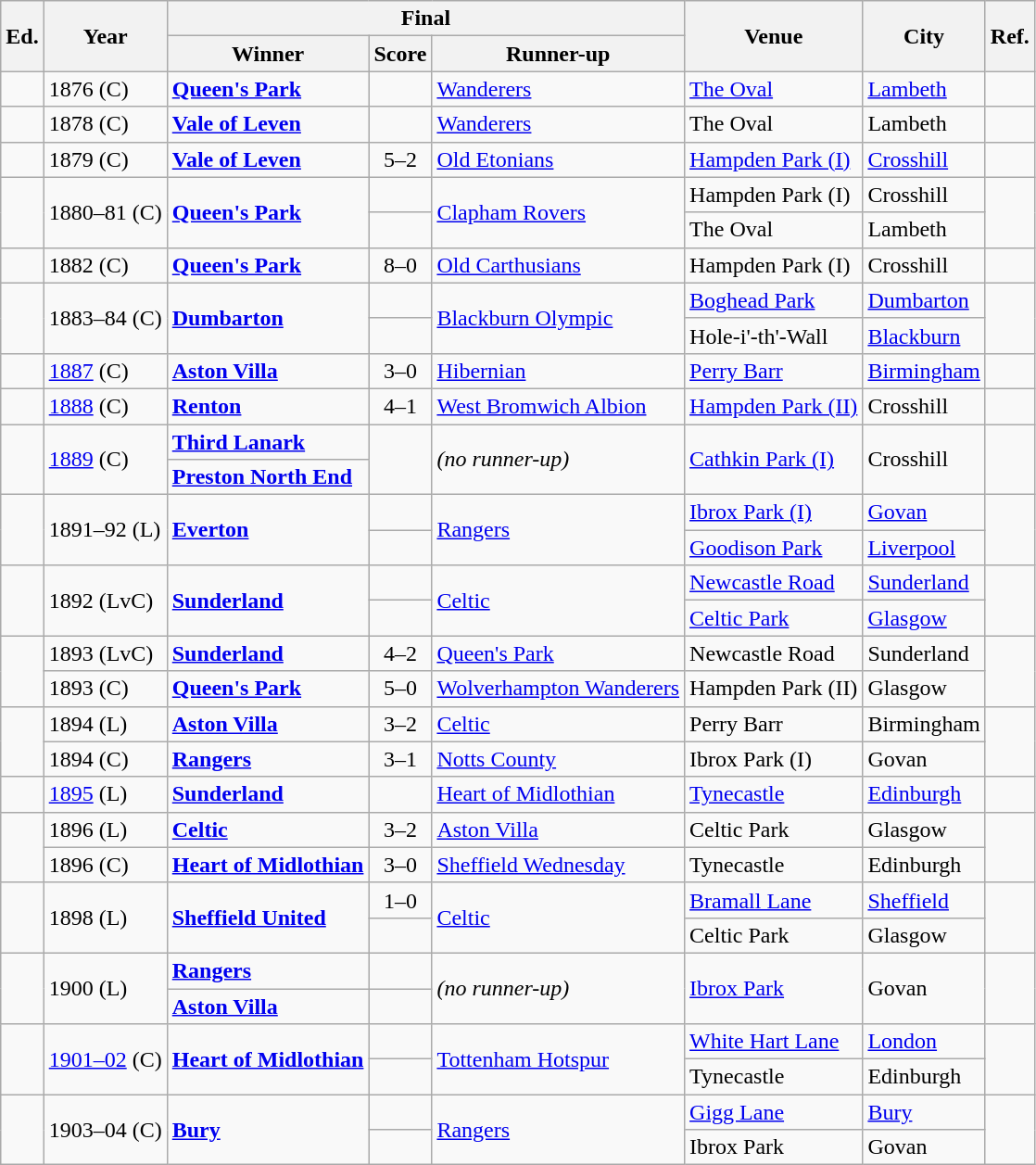<table class="wikitable sortable" style="text-align:left;">
<tr>
<th rowspan=2>Ed.</th>
<th rowspan=2>Year</th>
<th colspan=3>Final</th>
<th rowspan=2>Venue</th>
<th rowspan=2>City</th>
<th rowspan=2>Ref.</th>
</tr>
<tr>
<th>Winner</th>
<th>Score</th>
<th>Runner-up</th>
</tr>
<tr>
<td></td>
<td>1876 (C)</td>
<td> <strong><a href='#'>Queen's Park</a></strong></td>
<td></td>
<td> <a href='#'>Wanderers</a></td>
<td><a href='#'>The Oval</a></td>
<td><a href='#'>Lambeth</a></td>
<td></td>
</tr>
<tr>
<td></td>
<td>1878 (C)</td>
<td> <strong><a href='#'>Vale of Leven</a></strong></td>
<td></td>
<td> <a href='#'>Wanderers</a></td>
<td>The Oval</td>
<td>Lambeth</td>
<td></td>
</tr>
<tr>
<td></td>
<td>1879 (C)</td>
<td> <strong><a href='#'>Vale of Leven</a></strong></td>
<td align=center>5–2</td>
<td> <a href='#'>Old Etonians</a></td>
<td><a href='#'>Hampden Park (I)</a></td>
<td><a href='#'>Crosshill</a></td>
<td></td>
</tr>
<tr>
<td rowspan=2></td>
<td rowspan=2>1880–81 (C)</td>
<td rowspan=2> <strong><a href='#'>Queen's Park</a></strong></td>
<td></td>
<td rowspan=2> <a href='#'>Clapham Rovers</a></td>
<td>Hampden Park (I)</td>
<td>Crosshill</td>
<td rowspan=2></td>
</tr>
<tr>
<td></td>
<td>The Oval</td>
<td>Lambeth</td>
</tr>
<tr>
<td></td>
<td>1882 (C)</td>
<td> <strong><a href='#'>Queen's Park</a></strong></td>
<td align=center>8–0</td>
<td> <a href='#'>Old Carthusians</a></td>
<td>Hampden Park (I)</td>
<td>Crosshill</td>
<td></td>
</tr>
<tr>
<td rowspan=2></td>
<td rowspan=2>1883–84 (C)</td>
<td rowspan=2> <strong><a href='#'>Dumbarton</a></strong></td>
<td></td>
<td rowspan=2> <a href='#'>Blackburn Olympic</a></td>
<td><a href='#'>Boghead Park</a></td>
<td><a href='#'>Dumbarton</a></td>
<td rowspan=2><br></td>
</tr>
<tr>
<td></td>
<td>Hole-i'-th'-Wall</td>
<td><a href='#'>Blackburn</a></td>
</tr>
<tr>
<td></td>
<td><a href='#'>1887</a> (C)</td>
<td> <strong><a href='#'>Aston Villa</a></strong></td>
<td align=center>3–0</td>
<td> <a href='#'>Hibernian</a></td>
<td><a href='#'>Perry Barr</a></td>
<td><a href='#'>Birmingham</a></td>
<td></td>
</tr>
<tr>
<td></td>
<td><a href='#'>1888</a> (C)</td>
<td> <strong><a href='#'>Renton</a></strong></td>
<td align=center>4–1</td>
<td> <a href='#'>West Bromwich Albion</a></td>
<td><a href='#'>Hampden Park (II)</a></td>
<td>Crosshill</td>
<td></td>
</tr>
<tr>
<td rowspan=2></td>
<td rowspan=2><a href='#'>1889</a> (C)</td>
<td> <strong><a href='#'>Third Lanark</a></strong></td>
<td rowspan=2></td>
<td rowspan=2><em>(no runner-up)</em></td>
<td rowspan=2><a href='#'>Cathkin Park (I)</a></td>
<td rowspan=2>Crosshill</td>
<td rowspan=2></td>
</tr>
<tr>
<td> <strong><a href='#'>Preston North End</a></strong></td>
</tr>
<tr>
<td rowspan=2></td>
<td rowspan=2>1891–92 (L)</td>
<td rowspan=2> <strong><a href='#'>Everton</a></strong></td>
<td></td>
<td rowspan=2> <a href='#'>Rangers</a></td>
<td><a href='#'>Ibrox Park (I)</a></td>
<td><a href='#'>Govan</a></td>
<td rowspan=2><br></td>
</tr>
<tr>
<td></td>
<td><a href='#'>Goodison Park</a></td>
<td><a href='#'>Liverpool</a></td>
</tr>
<tr>
<td rowspan=2></td>
<td rowspan=2>1892 (LvC)</td>
<td rowspan=2> <strong><a href='#'>Sunderland</a></strong></td>
<td></td>
<td rowspan=2> <a href='#'>Celtic</a></td>
<td><a href='#'>Newcastle Road</a></td>
<td><a href='#'>Sunderland</a></td>
<td rowspan=2></td>
</tr>
<tr>
<td></td>
<td><a href='#'>Celtic Park</a></td>
<td><a href='#'>Glasgow</a></td>
</tr>
<tr>
<td rowspan=2></td>
<td>1893 (LvC)</td>
<td> <strong><a href='#'>Sunderland</a></strong></td>
<td align=center>4–2</td>
<td> <a href='#'>Queen's Park</a></td>
<td>Newcastle Road</td>
<td>Sunderland</td>
<td rowspan=2><br></td>
</tr>
<tr>
<td>1893 (C)</td>
<td> <strong><a href='#'>Queen's Park</a></strong></td>
<td align=center>5–0</td>
<td> <a href='#'>Wolverhampton Wanderers</a></td>
<td>Hampden Park (II)</td>
<td>Glasgow</td>
</tr>
<tr>
<td rowspan=2></td>
<td>1894 (L)</td>
<td> <strong><a href='#'>Aston Villa</a></strong></td>
<td align=center>3–2</td>
<td> <a href='#'>Celtic</a></td>
<td>Perry Barr</td>
<td>Birmingham</td>
<td rowspan=2><br></td>
</tr>
<tr>
<td>1894 (C)</td>
<td> <strong><a href='#'>Rangers</a></strong></td>
<td align=center>3–1</td>
<td> <a href='#'>Notts County</a></td>
<td>Ibrox Park (I)</td>
<td>Govan</td>
</tr>
<tr>
<td></td>
<td><a href='#'>1895</a> (L)</td>
<td> <strong><a href='#'>Sunderland</a></strong></td>
<td></td>
<td> <a href='#'>Heart of Midlothian</a></td>
<td><a href='#'>Tynecastle</a></td>
<td><a href='#'>Edinburgh</a></td>
<td></td>
</tr>
<tr>
<td rowspan=2></td>
<td>1896 (L)</td>
<td> <strong><a href='#'>Celtic</a></strong></td>
<td align=center>3–2</td>
<td> <a href='#'>Aston Villa</a></td>
<td>Celtic Park</td>
<td>Glasgow</td>
<td rowspan=2></td>
</tr>
<tr>
<td>1896 (C)</td>
<td> <strong><a href='#'>Heart of Midlothian</a></strong></td>
<td align=center>3–0</td>
<td> <a href='#'>Sheffield Wednesday</a></td>
<td>Tynecastle</td>
<td>Edinburgh</td>
</tr>
<tr>
<td rowspan=2></td>
<td rowspan=2>1898 (L)</td>
<td rowspan=2> <strong><a href='#'>Sheffield United</a></strong></td>
<td align=center>1–0</td>
<td rowspan=2> <a href='#'>Celtic</a></td>
<td><a href='#'>Bramall Lane</a></td>
<td><a href='#'>Sheffield</a></td>
<td rowspan=2><br></td>
</tr>
<tr>
<td></td>
<td>Celtic Park</td>
<td>Glasgow</td>
</tr>
<tr>
<td rowspan=2></td>
<td rowspan=2>1900 (L)</td>
<td> <strong><a href='#'>Rangers</a></strong></td>
<td></td>
<td rowspan=2><em>(no runner-up)</em></td>
<td rowspan=2><a href='#'>Ibrox Park</a></td>
<td rowspan=2>Govan</td>
<td rowspan=2></td>
</tr>
<tr>
<td> <strong><a href='#'>Aston Villa</a></strong></td>
</tr>
<tr>
<td rowspan=2></td>
<td rowspan=2><a href='#'>1901–02</a> (C)</td>
<td rowspan=2> <strong><a href='#'>Heart of Midlothian</a></strong></td>
<td></td>
<td rowspan=2> <a href='#'>Tottenham Hotspur</a></td>
<td><a href='#'>White Hart Lane</a></td>
<td><a href='#'>London</a></td>
<td rowspan=2><br></td>
</tr>
<tr>
<td></td>
<td>Tynecastle</td>
<td>Edinburgh</td>
</tr>
<tr>
<td rowspan=2></td>
<td rowspan=2>1903–04 (C)</td>
<td rowspan=2> <strong><a href='#'>Bury</a></strong></td>
<td></td>
<td rowspan=2> <a href='#'>Rangers</a></td>
<td><a href='#'>Gigg Lane</a></td>
<td><a href='#'>Bury</a></td>
<td rowspan=2><br></td>
</tr>
<tr>
<td></td>
<td>Ibrox Park</td>
<td>Govan</td>
</tr>
</table>
